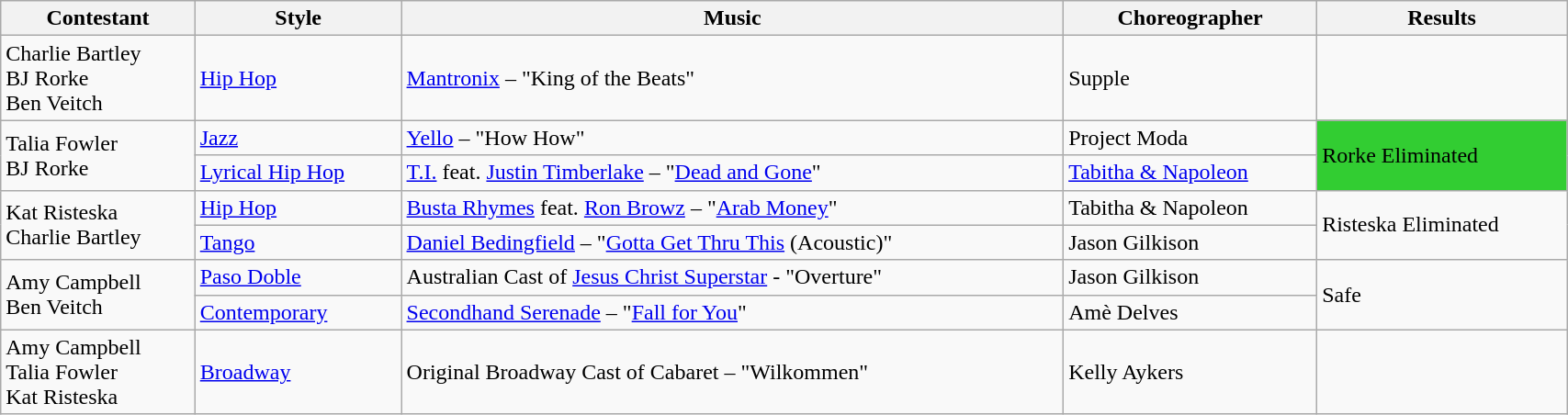<table class="wikitable" style="width:90%;">
<tr>
<th>Contestant</th>
<th>Style</th>
<th>Music</th>
<th>Choreographer</th>
<th>Results</th>
</tr>
<tr>
<td>Charlie Bartley <br>  BJ Rorke <br> Ben Veitch</td>
<td><a href='#'>Hip Hop</a></td>
<td><a href='#'>Mantronix</a> – "King of the Beats"</td>
<td>Supple</td>
<td></td>
</tr>
<tr>
<td rowspan="2">Talia Fowler <br> BJ Rorke</td>
<td><a href='#'>Jazz</a></td>
<td><a href='#'>Yello</a> – "How How"</td>
<td>Project Moda</td>
<td rowspan="2" style="background:limegreen;">Rorke Eliminated</td>
</tr>
<tr>
<td><a href='#'>Lyrical Hip Hop</a></td>
<td><a href='#'>T.I.</a> feat. <a href='#'>Justin Timberlake</a> – "<a href='#'>Dead and Gone</a>"</td>
<td><a href='#'>Tabitha & Napoleon</a></td>
</tr>
<tr>
<td rowspan="2">Kat Risteska <br>  Charlie Bartley</td>
<td><a href='#'>Hip Hop</a></td>
<td><a href='#'>Busta Rhymes</a> feat. <a href='#'>Ron Browz</a> – "<a href='#'>Arab Money</a>"</td>
<td>Tabitha & Napoleon</td>
<td rowspan="2">Risteska Eliminated</td>
</tr>
<tr>
<td><a href='#'>Tango</a></td>
<td><a href='#'>Daniel Bedingfield</a> – "<a href='#'>Gotta Get Thru This</a> (Acoustic)"</td>
<td>Jason Gilkison</td>
</tr>
<tr>
<td rowspan="2">Amy Campbell <br>  Ben Veitch</td>
<td><a href='#'>Paso Doble</a></td>
<td>Australian Cast of <a href='#'>Jesus Christ Superstar</a> - "Overture"</td>
<td>Jason Gilkison</td>
<td rowspan="2">Safe</td>
</tr>
<tr>
<td><a href='#'>Contemporary</a></td>
<td><a href='#'>Secondhand Serenade</a> – "<a href='#'>Fall for You</a>"</td>
<td>Amè Delves</td>
</tr>
<tr>
<td>Amy Campbell <br> Talia Fowler <br> Kat Risteska</td>
<td><a href='#'>Broadway</a></td>
<td>Original Broadway Cast of Cabaret – "Wilkommen"</td>
<td>Kelly Aykers</td>
<td></td>
</tr>
</table>
